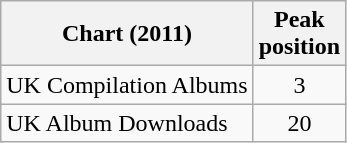<table class="wikitable">
<tr>
<th>Chart (2011)</th>
<th>Peak<br>position</th>
</tr>
<tr>
<td>UK Compilation Albums</td>
<td style="text-align:center;">3</td>
</tr>
<tr>
<td>UK Album Downloads</td>
<td style="text-align:center;">20</td>
</tr>
</table>
